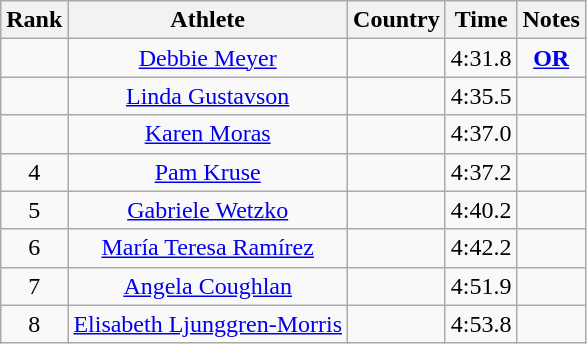<table class="wikitable sortable" style="text-align:center">
<tr>
<th>Rank</th>
<th>Athlete</th>
<th>Country</th>
<th>Time</th>
<th>Notes</th>
</tr>
<tr>
<td></td>
<td><a href='#'>Debbie Meyer</a></td>
<td align=left></td>
<td>4:31.8</td>
<td><strong><a href='#'>OR</a></strong></td>
</tr>
<tr>
<td></td>
<td><a href='#'>Linda Gustavson</a></td>
<td align=left></td>
<td>4:35.5</td>
<td><strong>  </strong></td>
</tr>
<tr>
<td></td>
<td><a href='#'>Karen Moras</a></td>
<td align=left></td>
<td>4:37.0</td>
<td><strong> </strong></td>
</tr>
<tr>
<td>4</td>
<td><a href='#'>Pam Kruse</a></td>
<td align=left></td>
<td>4:37.2</td>
<td><strong> </strong></td>
</tr>
<tr>
<td>5</td>
<td><a href='#'>Gabriele Wetzko</a></td>
<td align=left></td>
<td>4:40.2</td>
<td><strong> </strong></td>
</tr>
<tr>
<td>6</td>
<td><a href='#'>María Teresa Ramírez</a></td>
<td align=left></td>
<td>4:42.2</td>
<td><strong> </strong></td>
</tr>
<tr>
<td>7</td>
<td><a href='#'>Angela Coughlan</a></td>
<td align=left></td>
<td>4:51.9</td>
<td><strong> </strong></td>
</tr>
<tr>
<td>8</td>
<td><a href='#'>Elisabeth Ljunggren-Morris</a></td>
<td align=left></td>
<td>4:53.8</td>
<td><strong> </strong></td>
</tr>
</table>
